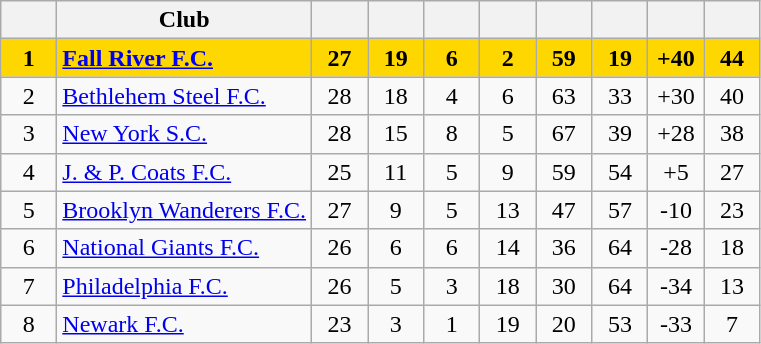<table class="wikitable" style="text-align:center">
<tr>
<th width=30></th>
<th>Club</th>
<th width=30></th>
<th width=30></th>
<th width=30></th>
<th width=30></th>
<th width=30></th>
<th width=30></th>
<th width=30></th>
<th width=30></th>
</tr>
<tr bgcolor="gold">
<td><strong>1</strong></td>
<td align=left><strong><a href='#'>Fall River F.C.</a></strong></td>
<td><strong>27</strong></td>
<td><strong>19</strong></td>
<td><strong>6</strong></td>
<td><strong>2</strong></td>
<td><strong>59</strong></td>
<td><strong>19</strong></td>
<td><strong>+40</strong></td>
<td><strong>44</strong></td>
</tr>
<tr>
<td>2</td>
<td align=left><a href='#'>Bethlehem Steel F.C.</a></td>
<td>28</td>
<td>18</td>
<td>4</td>
<td>6</td>
<td>63</td>
<td>33</td>
<td>+30</td>
<td>40</td>
</tr>
<tr>
<td>3</td>
<td align=left><a href='#'>New York S.C.</a></td>
<td>28</td>
<td>15</td>
<td>8</td>
<td>5</td>
<td>67</td>
<td>39</td>
<td>+28</td>
<td>38</td>
</tr>
<tr>
<td>4</td>
<td align=left><a href='#'>J. & P. Coats F.C.</a></td>
<td>25</td>
<td>11</td>
<td>5</td>
<td>9</td>
<td>59</td>
<td>54</td>
<td>+5</td>
<td>27</td>
</tr>
<tr>
<td>5</td>
<td align=left><a href='#'>Brooklyn Wanderers F.C.</a></td>
<td>27</td>
<td>9</td>
<td>5</td>
<td>13</td>
<td>47</td>
<td>57</td>
<td>-10</td>
<td>23</td>
</tr>
<tr>
<td>6</td>
<td align=left><a href='#'>National Giants F.C.</a></td>
<td>26</td>
<td>6</td>
<td>6</td>
<td>14</td>
<td>36</td>
<td>64</td>
<td>-28</td>
<td>18</td>
</tr>
<tr>
<td>7</td>
<td align=left><a href='#'>Philadelphia F.C.</a></td>
<td>26</td>
<td>5</td>
<td>3</td>
<td>18</td>
<td>30</td>
<td>64</td>
<td>-34</td>
<td>13</td>
</tr>
<tr>
<td>8</td>
<td align=left><a href='#'>Newark F.C.</a></td>
<td>23</td>
<td>3</td>
<td>1</td>
<td>19</td>
<td>20</td>
<td>53</td>
<td>-33</td>
<td>7</td>
</tr>
</table>
